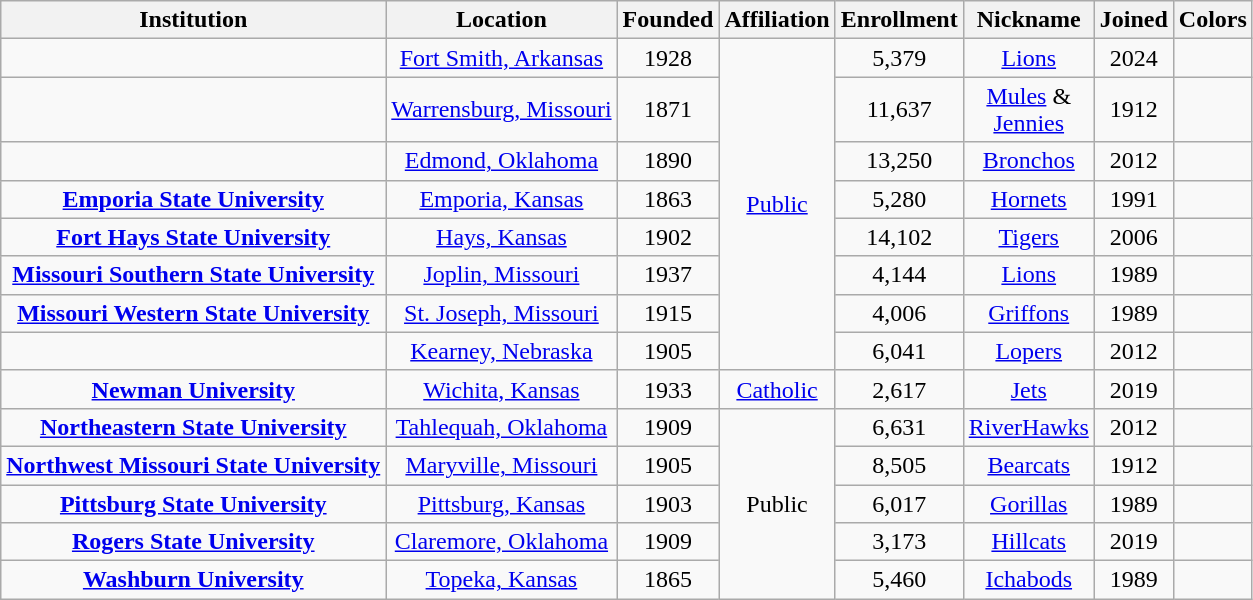<table class="wikitable sortable" style="text-align:center;">
<tr>
<th>Institution</th>
<th>Location</th>
<th>Founded</th>
<th>Affiliation</th>
<th>Enrollment</th>
<th>Nickname</th>
<th>Joined</th>
<th class="unsortable">Colors</th>
</tr>
<tr>
<td></td>
<td><a href='#'>Fort Smith, Arkansas</a></td>
<td>1928</td>
<td rowspan="8"><a href='#'>Public</a></td>
<td>5,379</td>
<td><a href='#'>Lions</a></td>
<td>2024</td>
<td></td>
</tr>
<tr>
<td></td>
<td><a href='#'>Warrensburg, Missouri</a></td>
<td>1871</td>
<td>11,637</td>
<td><a href='#'>Mules</a> &<br><a href='#'>Jennies</a></td>
<td>1912</td>
<td></td>
</tr>
<tr>
<td></td>
<td><a href='#'>Edmond, Oklahoma</a></td>
<td>1890</td>
<td>13,250</td>
<td><a href='#'>Bronchos</a></td>
<td>2012</td>
<td></td>
</tr>
<tr>
<td><strong><a href='#'>Emporia State University</a></strong></td>
<td><a href='#'>Emporia, Kansas</a></td>
<td>1863</td>
<td>5,280</td>
<td><a href='#'>Hornets</a></td>
<td>1991</td>
<td></td>
</tr>
<tr>
<td><strong><a href='#'>Fort Hays State University</a></strong></td>
<td><a href='#'>Hays, Kansas</a></td>
<td>1902</td>
<td>14,102</td>
<td><a href='#'>Tigers</a></td>
<td>2006</td>
<td></td>
</tr>
<tr>
<td><strong><a href='#'>Missouri Southern State University</a></strong></td>
<td><a href='#'>Joplin, Missouri</a></td>
<td>1937</td>
<td>4,144</td>
<td><a href='#'>Lions</a></td>
<td>1989</td>
<td></td>
</tr>
<tr>
<td><strong><a href='#'>Missouri Western State University</a></strong></td>
<td><a href='#'>St. Joseph, Missouri</a></td>
<td>1915</td>
<td>4,006</td>
<td><a href='#'>Griffons</a></td>
<td>1989</td>
<td></td>
</tr>
<tr>
<td></td>
<td><a href='#'>Kearney, Nebraska</a></td>
<td>1905</td>
<td>6,041</td>
<td><a href='#'>Lopers</a></td>
<td>2012</td>
<td></td>
</tr>
<tr>
<td><strong><a href='#'>Newman University</a></strong></td>
<td><a href='#'>Wichita, Kansas</a></td>
<td>1933</td>
<td><a href='#'>Catholic</a><br></td>
<td>2,617</td>
<td><a href='#'>Jets</a></td>
<td>2019</td>
<td></td>
</tr>
<tr>
<td><strong><a href='#'>Northeastern State University</a></strong></td>
<td><a href='#'>Tahlequah, Oklahoma</a></td>
<td>1909</td>
<td rowspan="5">Public</td>
<td>6,631</td>
<td><a href='#'>RiverHawks</a></td>
<td>2012</td>
<td></td>
</tr>
<tr>
<td><strong><a href='#'>Northwest Missouri State University</a></strong></td>
<td><a href='#'>Maryville, Missouri</a></td>
<td>1905</td>
<td>8,505</td>
<td><a href='#'>Bearcats</a></td>
<td>1912</td>
<td></td>
</tr>
<tr>
<td><strong><a href='#'>Pittsburg State University</a></strong></td>
<td><a href='#'>Pittsburg, Kansas</a></td>
<td>1903</td>
<td>6,017</td>
<td><a href='#'>Gorillas</a></td>
<td>1989</td>
<td></td>
</tr>
<tr>
<td><strong><a href='#'>Rogers State University</a></strong></td>
<td><a href='#'>Claremore, Oklahoma</a></td>
<td>1909</td>
<td>3,173</td>
<td><a href='#'>Hillcats</a></td>
<td>2019</td>
<td></td>
</tr>
<tr>
<td><strong><a href='#'>Washburn University</a></strong></td>
<td><a href='#'>Topeka, Kansas</a></td>
<td>1865</td>
<td>5,460</td>
<td><a href='#'>Ichabods</a></td>
<td>1989</td>
<td></td>
</tr>
</table>
